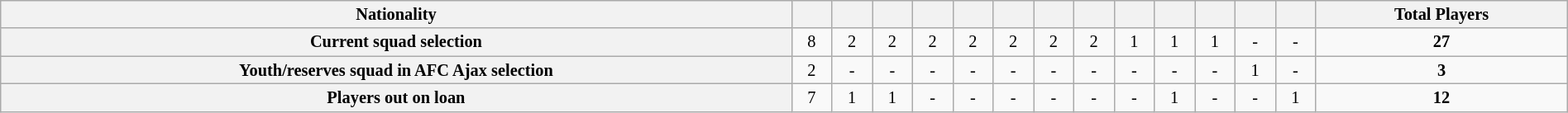<table class="wikitable" style="width:100%; font-size:85%;">
<tr valign=top>
<th align=center>Nationality</th>
<th align=center></th>
<th align=center></th>
<th align=center></th>
<th align=center></th>
<th align=center></th>
<th align=center></th>
<th align=center></th>
<th align=center></th>
<th align=center></th>
<th align=center></th>
<th align=center></th>
<th align=center></th>
<th align=center></th>
<th align=center><strong>Total Players</strong></th>
</tr>
<tr>
<th align=center>Current squad selection</th>
<td align=center>8</td>
<td align=center>2</td>
<td align=center>2</td>
<td align=center>2</td>
<td align=center>2</td>
<td align=center>2</td>
<td align=center>2</td>
<td align=center>2</td>
<td align=center>1</td>
<td align=center>1</td>
<td align=center>1</td>
<td align=center>-</td>
<td align=center>-</td>
<td align=center><strong>27</strong></td>
</tr>
<tr>
<th align=center>Youth/reserves squad in AFC Ajax selection</th>
<td align=center>2</td>
<td align=center>-</td>
<td align=center>-</td>
<td align=center>-</td>
<td align=center>-</td>
<td align=center>-</td>
<td align=center>-</td>
<td align=center>-</td>
<td align=center>-</td>
<td align=center>-</td>
<td align=center>-</td>
<td align=center>1</td>
<td align=center>-</td>
<td align=center><strong>3</strong></td>
</tr>
<tr>
<th align=center>Players out on loan</th>
<td align=center>7</td>
<td align=center>1</td>
<td align=center>1</td>
<td align=center>-</td>
<td align=center>-</td>
<td align=center>-</td>
<td align=center>-</td>
<td align=center>-</td>
<td align=center>-</td>
<td align=center>1</td>
<td align=center>-</td>
<td align=center>-</td>
<td align=center>1</td>
<td align=center><strong>12</strong></td>
</tr>
</table>
